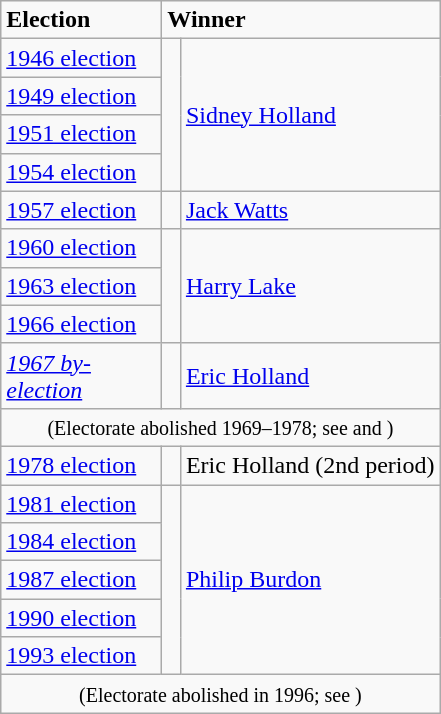<table class="wikitable">
<tr>
<td width=100><strong>Election</strong></td>
<td width=175 colspan=2><strong>Winner</strong></td>
</tr>
<tr>
<td><a href='#'>1946 election</a></td>
<td width=5 rowspan=4 bgcolor=></td>
<td rowspan=4><a href='#'>Sidney Holland</a></td>
</tr>
<tr>
<td><a href='#'>1949 election</a></td>
</tr>
<tr>
<td><a href='#'>1951 election</a></td>
</tr>
<tr>
<td><a href='#'>1954 election</a></td>
</tr>
<tr>
<td><a href='#'>1957 election</a></td>
<td rowspan=1 bgcolor=></td>
<td rowspan=1><a href='#'>Jack Watts</a></td>
</tr>
<tr>
<td><a href='#'>1960 election</a></td>
<td rowspan=3 bgcolor=></td>
<td rowspan=3><a href='#'>Harry Lake</a></td>
</tr>
<tr>
<td><a href='#'>1963 election</a></td>
</tr>
<tr>
<td><a href='#'>1966 election</a></td>
</tr>
<tr>
<td><span><em><a href='#'>1967 by-election</a></em></span></td>
<td bgcolor=></td>
<td><a href='#'>Eric Holland</a></td>
</tr>
<tr>
<td colspan=3 align=center><small>(Electorate abolished 1969–1978; see  and )</small></td>
</tr>
<tr>
<td><a href='#'>1978 election</a></td>
<td bgcolor=></td>
<td>Eric Holland (2nd period)</td>
</tr>
<tr>
<td><a href='#'>1981 election</a></td>
<td rowspan=5 bgcolor=></td>
<td rowspan=5><a href='#'>Philip Burdon</a></td>
</tr>
<tr>
<td><a href='#'>1984 election</a></td>
</tr>
<tr>
<td><a href='#'>1987 election</a></td>
</tr>
<tr>
<td><a href='#'>1990 election</a></td>
</tr>
<tr>
<td><a href='#'>1993 election</a></td>
</tr>
<tr>
<td colspan=3 align=center><small>(Electorate abolished in 1996; see )</small></td>
</tr>
</table>
